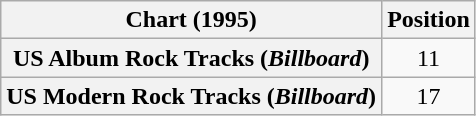<table class="wikitable plainrowheaders" style="text-align:center">
<tr>
<th>Chart (1995)</th>
<th>Position</th>
</tr>
<tr>
<th scope="row">US Album Rock Tracks (<em>Billboard</em>)</th>
<td>11</td>
</tr>
<tr>
<th scope="row">US Modern Rock Tracks (<em>Billboard</em>)</th>
<td>17</td>
</tr>
</table>
